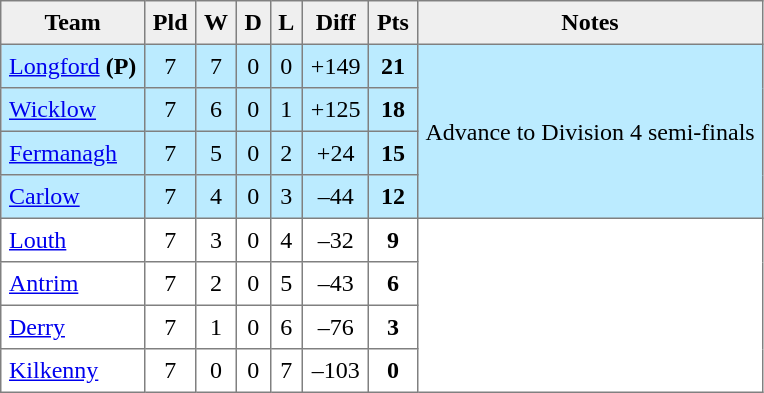<table style=border-collapse:collapse border=1 cellspacing=0 cellpadding=5>
<tr align=center bgcolor=#efefef>
<th>Team</th>
<th>Pld</th>
<th>W</th>
<th>D</th>
<th>L</th>
<th>Diff</th>
<th>Pts</th>
<th>Notes</th>
</tr>
<tr align=center style="background:#BBEBFF">
<td style="text-align:left;"> <a href='#'>Longford</a> <strong>(P)</strong></td>
<td>7</td>
<td>7</td>
<td>0</td>
<td>0</td>
<td>+149</td>
<td><strong>21</strong></td>
<td rowspan=4>Advance to Division 4 semi-finals</td>
</tr>
<tr align=center style="background:#BBEBFF;">
<td style="text-align:left;"> <a href='#'>Wicklow</a></td>
<td>7</td>
<td>6</td>
<td>0</td>
<td>1</td>
<td>+125</td>
<td><strong>18</strong></td>
</tr>
<tr align=center style="background:#BBEBFF;">
<td style="text-align:left;"> <a href='#'>Fermanagh</a></td>
<td>7</td>
<td>5</td>
<td>0</td>
<td>2</td>
<td>+24</td>
<td><strong>15</strong></td>
</tr>
<tr align=center style="background:#BBEBFF;">
<td style="text-align:left;"> <a href='#'>Carlow</a></td>
<td>7</td>
<td>4</td>
<td>0</td>
<td>3</td>
<td>–44</td>
<td><strong>12</strong></td>
</tr>
<tr align=center style="background:#FFFFFF;">
<td style="text-align:left;"> <a href='#'>Louth</a></td>
<td>7</td>
<td>3</td>
<td>0</td>
<td>4</td>
<td>–32</td>
<td><strong>9</strong></td>
</tr>
<tr align=center style="background:#FFFFFF;">
<td style="text-align:left;"> <a href='#'>Antrim</a></td>
<td>7</td>
<td>2</td>
<td>0</td>
<td>5</td>
<td>–43</td>
<td><strong>6</strong></td>
</tr>
<tr align=center style="background:#FFFFFF;">
<td style="text-align:left;"> <a href='#'>Derry</a></td>
<td>7</td>
<td>1</td>
<td>0</td>
<td>6</td>
<td>–76</td>
<td><strong>3</strong></td>
</tr>
<tr align=center style="background:#FFFFFF;">
<td style="text-align:left;"> <a href='#'>Kilkenny</a></td>
<td>7</td>
<td>0</td>
<td>0</td>
<td>7</td>
<td>–103</td>
<td><strong>0</strong></td>
</tr>
</table>
